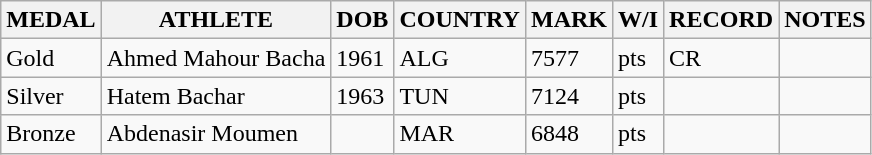<table class="wikitable">
<tr>
<th>MEDAL</th>
<th>ATHLETE</th>
<th>DOB</th>
<th>COUNTRY</th>
<th>MARK</th>
<th>W/I</th>
<th>RECORD</th>
<th>NOTES</th>
</tr>
<tr>
<td>Gold</td>
<td>Ahmed Mahour Bacha</td>
<td>1961</td>
<td>ALG</td>
<td>7577</td>
<td>pts</td>
<td>CR</td>
<td></td>
</tr>
<tr>
<td>Silver</td>
<td>Hatem Bachar</td>
<td>1963</td>
<td>TUN</td>
<td>7124</td>
<td>pts</td>
<td></td>
<td></td>
</tr>
<tr>
<td>Bronze</td>
<td>Abdenasir Moumen</td>
<td></td>
<td>MAR</td>
<td>6848</td>
<td>pts</td>
<td></td>
<td></td>
</tr>
</table>
